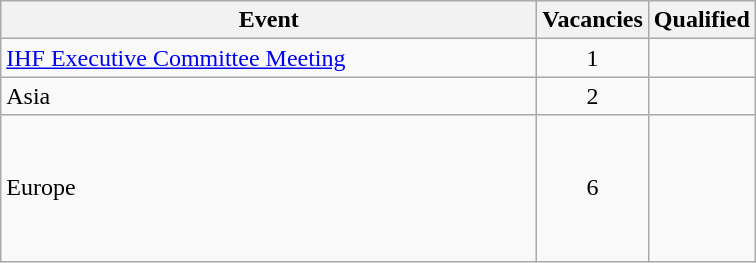<table class="wikitable">
<tr>
<th width=350>Event</th>
<th>Vacancies</th>
<th>Qualified</th>
</tr>
<tr>
<td><a href='#'>IHF Executive Committee Meeting</a></td>
<td align=center>1</td>
<td></td>
</tr>
<tr>
<td>Asia</td>
<td align=center>2</td>
<td><br></td>
</tr>
<tr>
<td>Europe</td>
<td align=center>6</td>
<td><br><br><br><br><br></td>
</tr>
</table>
